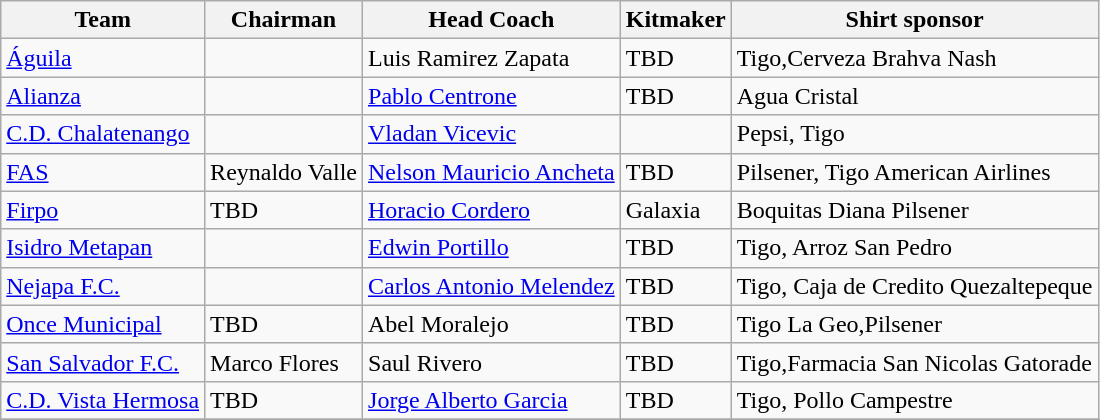<table class="wikitable sortable" style="text-align: left;">
<tr>
<th>Team</th>
<th>Chairman</th>
<th>Head Coach</th>
<th>Kitmaker</th>
<th>Shirt sponsor</th>
</tr>
<tr>
<td><a href='#'>Águila</a></td>
<td></td>
<td> Luis Ramirez Zapata</td>
<td>TBD</td>
<td>Tigo,Cerveza Brahva Nash</td>
</tr>
<tr>
<td><a href='#'>Alianza</a></td>
<td></td>
<td> <a href='#'>Pablo Centrone</a></td>
<td>TBD</td>
<td>Agua Cristal</td>
</tr>
<tr>
<td><a href='#'>C.D. Chalatenango</a></td>
<td></td>
<td> <a href='#'>Vladan Vicevic</a></td>
<td></td>
<td>Pepsi, Tigo</td>
</tr>
<tr>
<td><a href='#'>FAS</a></td>
<td> Reynaldo Valle</td>
<td> <a href='#'>Nelson Mauricio Ancheta</a></td>
<td>TBD</td>
<td>Pilsener, Tigo American Airlines</td>
</tr>
<tr>
<td><a href='#'>Firpo</a></td>
<td> TBD</td>
<td> <a href='#'>Horacio Cordero</a></td>
<td>Galaxia</td>
<td>Boquitas Diana Pilsener</td>
</tr>
<tr>
<td><a href='#'>Isidro Metapan</a></td>
<td></td>
<td> <a href='#'>Edwin Portillo</a></td>
<td>TBD</td>
<td>Tigo, Arroz San Pedro</td>
</tr>
<tr>
<td><a href='#'>Nejapa F.C.</a></td>
<td></td>
<td> <a href='#'>Carlos Antonio Melendez</a></td>
<td>TBD</td>
<td>Tigo, Caja de Credito Quezaltepeque</td>
</tr>
<tr>
<td><a href='#'>Once Municipal</a></td>
<td> TBD</td>
<td> Abel Moralejo</td>
<td>TBD</td>
<td>Tigo La Geo,Pilsener</td>
</tr>
<tr>
<td><a href='#'>San Salvador F.C.</a></td>
<td> Marco Flores</td>
<td> Saul Rivero</td>
<td>TBD</td>
<td>Tigo,Farmacia San Nicolas Gatorade</td>
</tr>
<tr>
<td><a href='#'>C.D. Vista Hermosa</a></td>
<td> TBD</td>
<td> <a href='#'>Jorge Alberto Garcia</a></td>
<td>TBD</td>
<td>Tigo, Pollo Campestre</td>
</tr>
<tr>
</tr>
</table>
